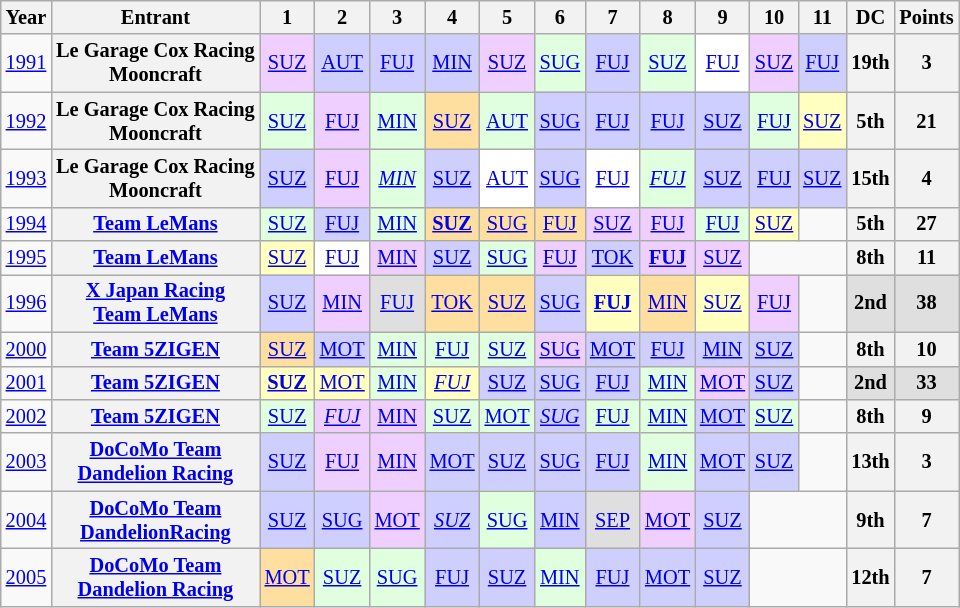<table class="wikitable" style="text-align:center; font-size:85%">
<tr>
<th>Year</th>
<th>Entrant</th>
<th>1</th>
<th>2</th>
<th>3</th>
<th>4</th>
<th>5</th>
<th>6</th>
<th>7</th>
<th>8</th>
<th>9</th>
<th>10</th>
<th>11</th>
<th>DC</th>
<th>Points</th>
</tr>
<tr>
<td><a href='#'>1991</a></td>
<th nowrap>Le Garage Cox Racing<br>Mooncraft</th>
<td style="background:#EFCFFF;"><a href='#'>SUZ</a><br></td>
<td style="background:#CFCFFF;"><a href='#'>AUT</a><br></td>
<td style="background:#CFCFFF;"><a href='#'>FUJ</a><br></td>
<td style="background:#CFCFFF;"><a href='#'>MIN</a><br></td>
<td style="background:#EFCFFF;"><a href='#'>SUZ</a><br></td>
<td style="background:#DFFFDF;"><a href='#'>SUG</a><br></td>
<td style="background:#CFCFFF;"><a href='#'>FUJ</a><br></td>
<td style="background:#DFFFDF;"><a href='#'>SUZ</a><br></td>
<td style="background:#FFFFFF;"><a href='#'>FUJ</a><br></td>
<td style="background:#EFCFFF;"><a href='#'>SUZ</a><br></td>
<td style="background:#CFCFFF;"><a href='#'>FUJ</a><br></td>
<th>19th</th>
<th>3</th>
</tr>
<tr>
<td><a href='#'>1992</a></td>
<th nowrap>Le Garage Cox Racing<br>Mooncraft</th>
<td style="background:#DFFFDF;"><a href='#'>SUZ</a><br></td>
<td style="background:#EFCFFF;"><a href='#'>FUJ</a><br></td>
<td style="background:#DFFFDF;"><a href='#'>MIN</a><br></td>
<td style="background:#FFDF9F;"><a href='#'>SUZ</a><br></td>
<td style="background:#DFFFDF;"><a href='#'>AUT</a><br></td>
<td style="background:#CFCFFF;"><a href='#'>SUG</a><br></td>
<td style="background:#CFCFFF;"><a href='#'>FUJ</a><br></td>
<td style="background:#CFCFFF;"><a href='#'>FUJ</a><br></td>
<td style="background:#CFCFFF;"><a href='#'>SUZ</a><br></td>
<td style="background:#DFFFDF;"><a href='#'>FUJ</a><br></td>
<td style="background:#FFFFBF;"><a href='#'>SUZ</a><br></td>
<th>5th</th>
<th>21</th>
</tr>
<tr>
<td><a href='#'>1993</a></td>
<th nowrap>Le Garage Cox Racing<br>Mooncraft</th>
<td style="background:#CFCFFF;"><a href='#'>SUZ</a><br></td>
<td style="background:#EFCFFF;"><a href='#'>FUJ</a><br></td>
<td style="background:#DFFFDF;"><em><a href='#'>MIN</a></em><br></td>
<td style="background:#CFCFFF;"><a href='#'>SUZ</a><br></td>
<td style="background:#FFFFFF;"><a href='#'>AUT</a><br></td>
<td style="background:#CFCFFF;"><a href='#'>SUG</a><br></td>
<td style="background:#FFFFFF;"><a href='#'>FUJ</a><br></td>
<td style="background:#DFFFDF;"><em><a href='#'>FUJ</a></em><br></td>
<td style="background:#CFCFFF;"><a href='#'>SUZ</a><br></td>
<td style="background:#CFCFFF;"><a href='#'>FUJ</a><br></td>
<td style="background:#CFCFFF;"><a href='#'>SUZ</a><br></td>
<th>15th</th>
<th>4</th>
</tr>
<tr>
<td><a href='#'>1994</a></td>
<th nowrap><a href='#'>Team LeMans</a></th>
<td style="background:#DFFFDF;"><a href='#'>SUZ</a><br></td>
<td style="background:#CFCFFF;"><a href='#'>FUJ</a><br></td>
<td style="background:#DFFFDF;"><a href='#'>MIN</a><br></td>
<td style="background:#FFDF9F;"><strong><a href='#'>SUZ</a></strong><br></td>
<td style="background:#FFDF9F;"><a href='#'>SUG</a><br></td>
<td style="background:#FFDF9F;"><a href='#'>FUJ</a><br></td>
<td style="background:#EFCFFF;"><a href='#'>SUZ</a><br></td>
<td style="background:#EFCFFF;"><a href='#'>FUJ</a><br></td>
<td style="background:#DFFFDF;"><a href='#'>FUJ</a><br></td>
<td style="background:#FFFFBF;"><a href='#'>SUZ</a><br></td>
<td></td>
<th>5th</th>
<th>27</th>
</tr>
<tr>
<td><a href='#'>1995</a></td>
<th nowrap><a href='#'>Team LeMans</a></th>
<td style="background:#FFFFBF;"><a href='#'>SUZ</a><br></td>
<td style="background:#FFFFFF;"><a href='#'>FUJ</a><br></td>
<td style="background:#EFCFFF;"><a href='#'>MIN</a><br></td>
<td style="background:#CFCFFF;"><a href='#'>SUZ</a><br></td>
<td style="background:#DFFFDF;"><a href='#'>SUG</a><br></td>
<td style="background:#EFCFFF;"><a href='#'>FUJ</a><br></td>
<td style="background:#CFCFFF;"><a href='#'>TOK</a><br></td>
<td style="background:#EFCFFF;"><strong><a href='#'>FUJ</a></strong><br></td>
<td style="background:#EFCFFF;"><a href='#'>SUZ</a><br></td>
<td colspan=2></td>
<th>8th</th>
<th>11</th>
</tr>
<tr>
<td><a href='#'>1996</a></td>
<th nowrap><a href='#'>X Japan Racing</a><br><a href='#'>Team LeMans</a></th>
<td style="background:#CFCFFF;"><a href='#'>SUZ</a><br></td>
<td style="background:#EFCFFF;"><a href='#'>MIN</a><br></td>
<td style="background:#DFDFDF;"><a href='#'>FUJ</a><br></td>
<td style="background:#FFDF9F;"><a href='#'>TOK</a><br></td>
<td style="background:#FFDF9F;"><a href='#'>SUZ</a><br></td>
<td style="background:#CFCFFF;"><a href='#'>SUG</a><br></td>
<td style="background:#FFFFBF;"><strong><a href='#'>FUJ</a></strong><br></td>
<td style="background:#FFDF9F;"><a href='#'>MIN</a><br></td>
<td style="background:#FFFFBF;"><a href='#'>SUZ</a><br></td>
<td style="background:#EFCFFF;"><a href='#'>FUJ</a><br></td>
<td></td>
<th style="background:#DFDFDF;">2nd</th>
<th style="background:#DFDFDF;">38</th>
</tr>
<tr>
<td><a href='#'>2000</a></td>
<th nowrap><a href='#'>Team 5ZIGEN</a></th>
<td style="background:#FFDF9F;"><a href='#'>SUZ</a><br></td>
<td style="background:#CFCFFF;"><a href='#'>MOT</a><br></td>
<td style="background:#DFFFDF;"><a href='#'>MIN</a><br></td>
<td style="background:#DFFFDF;"><a href='#'>FUJ</a><br></td>
<td style="background:#DFFFDF;"><a href='#'>SUZ</a><br></td>
<td style="background:#EFCFFF;"><a href='#'>SUG</a><br></td>
<td style="background:#CFCFFF;"><a href='#'>MOT</a><br></td>
<td style="background:#CFCFFF;"><a href='#'>FUJ</a><br></td>
<td style="background:#CFCFFF;"><a href='#'>MIN</a><br></td>
<td style="background:#CFCFFF;"><a href='#'>SUZ</a><br></td>
<td></td>
<th>8th</th>
<th>10</th>
</tr>
<tr>
<td><a href='#'>2001</a></td>
<th nowrap><a href='#'>Team 5ZIGEN</a></th>
<td style="background:#FFFFBF;"><strong><a href='#'>SUZ</a></strong><br></td>
<td style="background:#FFFFBF;"><a href='#'>MOT</a><br></td>
<td style="background:#DFFFDF;"><a href='#'>MIN</a><br></td>
<td style="background:#FFFFBF;"><em><a href='#'>FUJ</a></em><br></td>
<td style="background:#CFCFFF;"><a href='#'>SUZ</a><br></td>
<td style="background:#CFCFFF;"><a href='#'>SUG</a><br></td>
<td style="background:#CFCFFF;"><a href='#'>FUJ</a><br></td>
<td style="background:#DFFFDF;"><a href='#'>MIN</a><br></td>
<td style="background:#EFCFFF;"><a href='#'>MOT</a><br></td>
<td style="background:#CFCFFF;"><a href='#'>SUZ</a><br></td>
<td></td>
<th style="background:#DFDFDF;">2nd</th>
<th style="background:#DFDFDF;">33</th>
</tr>
<tr>
<td><a href='#'>2002</a></td>
<th nowrap><a href='#'>Team 5ZIGEN</a></th>
<td style="background:#DFFFDF;"><a href='#'>SUZ</a><br></td>
<td style="background:#EFCFFF;"><em><a href='#'>FUJ</a></em><br></td>
<td style="background:#EFCFFF;"><a href='#'>MIN</a><br></td>
<td style="background:#DFFFDF;"><a href='#'>SUZ</a><br></td>
<td style="background:#DFFFDF;"><a href='#'>MOT</a><br></td>
<td style="background:#CFCFFF;"><em><a href='#'>SUG</a></em><br></td>
<td style="background:#DFFFDF;"><a href='#'>FUJ</a><br></td>
<td style="background:#DFFFDF;"><a href='#'>MIN</a><br></td>
<td style="background:#CFCFFF;"><a href='#'>MOT</a><br></td>
<td style="background:#DFFFDF;"><a href='#'>SUZ</a><br></td>
<td></td>
<th>8th</th>
<th>9</th>
</tr>
<tr>
<td><a href='#'>2003</a></td>
<th nowrap><a href='#'>DoCoMo Team<br>Dandelion Racing</a></th>
<td style="background:#CFCFFF;"><a href='#'>SUZ</a><br></td>
<td style="background:#EFCFFF;"><a href='#'>FUJ</a><br></td>
<td style="background:#EFCFFF;"><a href='#'>MIN</a><br></td>
<td style="background:#CFCFFF;"><a href='#'>MOT</a><br></td>
<td style="background:#CFCFFF;"><a href='#'>SUZ</a><br></td>
<td style="background:#CFCFFF;"><a href='#'>SUG</a><br></td>
<td style="background:#CFCFFF;"><a href='#'>FUJ</a><br></td>
<td style="background:#DFFFDF;"><a href='#'>MIN</a><br></td>
<td style="background:#CFCFFF;"><a href='#'>MOT</a><br></td>
<td style="background:#CFCFFF;"><a href='#'>SUZ</a><br></td>
<td></td>
<th>13th</th>
<th>3</th>
</tr>
<tr>
<td><a href='#'>2004</a></td>
<th nowrap><a href='#'>DoCoMo Team<br>DandelionRacing</a></th>
<td style="background:#CFCFFF;"><a href='#'>SUZ</a><br></td>
<td style="background:#CFCFFF;"><a href='#'>SUG</a><br></td>
<td style="background:#EFCFFF;"><a href='#'>MOT</a><br></td>
<td style="background:#CFCFFF;"><em><a href='#'>SUZ</a></em><br></td>
<td style="background:#DFFFDF;"><a href='#'>SUG</a><br></td>
<td style="background:#CFCFFF;"><a href='#'>MIN</a><br></td>
<td style="background:#DFDFDF;"><a href='#'>SEP</a><br></td>
<td style="background:#EFCFFF;"><a href='#'>MOT</a><br></td>
<td style="background:#CFCFFF;"><a href='#'>SUZ</a><br></td>
<td colspan=2></td>
<th>9th</th>
<th>7</th>
</tr>
<tr>
<td><a href='#'>2005</a></td>
<th nowrap><a href='#'>DoCoMo Team<br>Dandelion Racing</a></th>
<td style="background:#FFDF9F;"><a href='#'>MOT</a><br></td>
<td style="background:#DFFFDF;"><a href='#'>SUZ</a><br></td>
<td style="background:#DFFFDF;"><a href='#'>SUG</a><br></td>
<td style="background:#CFCFFF;"><a href='#'>FUJ</a><br></td>
<td style="background:#CFCFFF;"><a href='#'>SUZ</a><br></td>
<td style="background:#DFFFDF;"><a href='#'>MIN</a><br></td>
<td style="background:#CFCFFF;"><a href='#'>FUJ</a><br></td>
<td style="background:#CFCFFF;"><a href='#'>MOT</a><br></td>
<td style="background:#CFCFFF;"><a href='#'>SUZ</a><br></td>
<td colspan=2></td>
<th>12th</th>
<th>7</th>
</tr>
</table>
